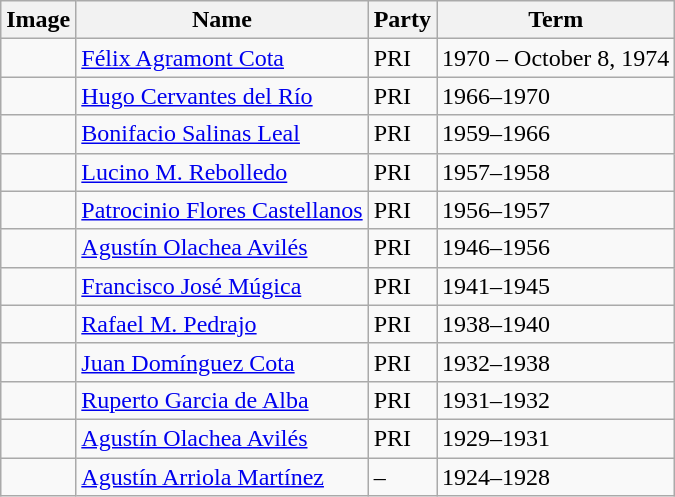<table class="wikitable">
<tr>
<th>Image</th>
<th>Name</th>
<th>Party</th>
<th>Term</th>
</tr>
<tr>
<td></td>
<td><a href='#'>Félix Agramont Cota</a></td>
<td>PRI</td>
<td>1970 – October 8, 1974</td>
</tr>
<tr>
<td></td>
<td><a href='#'>Hugo Cervantes del Río</a></td>
<td>PRI</td>
<td>1966–1970</td>
</tr>
<tr>
<td></td>
<td><a href='#'>Bonifacio Salinas Leal</a></td>
<td>PRI</td>
<td>1959–1966</td>
</tr>
<tr>
<td></td>
<td><a href='#'>Lucino M. Rebolledo</a></td>
<td>PRI</td>
<td>1957–1958</td>
</tr>
<tr>
<td></td>
<td><a href='#'>Patrocinio Flores Castellanos</a></td>
<td>PRI</td>
<td>1956–1957</td>
</tr>
<tr>
<td></td>
<td><a href='#'>Agustín Olachea Avilés</a></td>
<td>PRI</td>
<td>1946–1956</td>
</tr>
<tr>
<td></td>
<td><a href='#'>Francisco José Múgica</a></td>
<td>PRI</td>
<td>1941–1945</td>
</tr>
<tr>
<td></td>
<td><a href='#'>Rafael M. Pedrajo</a></td>
<td>PRI</td>
<td>1938–1940</td>
</tr>
<tr>
<td></td>
<td><a href='#'>Juan Domínguez Cota</a></td>
<td>PRI</td>
<td>1932–1938</td>
</tr>
<tr>
<td></td>
<td><a href='#'>Ruperto Garcia de Alba</a></td>
<td>PRI</td>
<td>1931–1932</td>
</tr>
<tr>
<td></td>
<td><a href='#'>Agustín Olachea Avilés</a></td>
<td>PRI</td>
<td>1929–1931</td>
</tr>
<tr>
<td></td>
<td><a href='#'>Agustín Arriola Martínez</a></td>
<td>–</td>
<td>1924–1928</td>
</tr>
</table>
